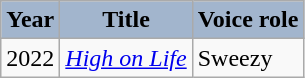<table class="wikitable">
<tr>
<th style="background-color: #A2B5CD;">Year</th>
<th style="background-color: #A2B5CD;">Title</th>
<th style="background-color: #A2B5CD;">Voice role</th>
</tr>
<tr>
<td>2022</td>
<td><em><a href='#'>High on Life</a></em></td>
<td>Sweezy</td>
</tr>
</table>
